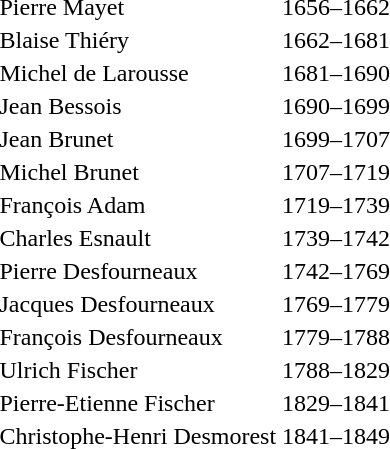<table>
<tr>
<td>Pierre Mayet</td>
<td>1656–1662</td>
</tr>
<tr>
<td>Blaise Thiéry</td>
<td>1662–1681</td>
</tr>
<tr>
<td>Michel de Larousse</td>
<td>1681–1690</td>
</tr>
<tr>
<td>Jean Bessois</td>
<td>1690–1699</td>
</tr>
<tr>
<td>Jean Brunet</td>
<td>1699–1707</td>
</tr>
<tr>
<td>Michel Brunet</td>
<td>1707–1719</td>
</tr>
<tr>
<td>François Adam</td>
<td>1719–1739</td>
</tr>
<tr>
<td>Charles Esnault</td>
<td>1739–1742</td>
</tr>
<tr>
<td>Pierre Desfourneaux</td>
<td>1742–1769</td>
</tr>
<tr>
<td>Jacques Desfourneaux</td>
<td>1769–1779</td>
</tr>
<tr>
<td>François Desfourneaux</td>
<td>1779–1788</td>
</tr>
<tr>
<td>Ulrich Fischer</td>
<td>1788–1829</td>
</tr>
<tr>
<td>Pierre-Etienne Fischer</td>
<td>1829–1841</td>
</tr>
<tr>
<td>Christophe-Henri Desmorest</td>
<td>1841–1849</td>
</tr>
</table>
